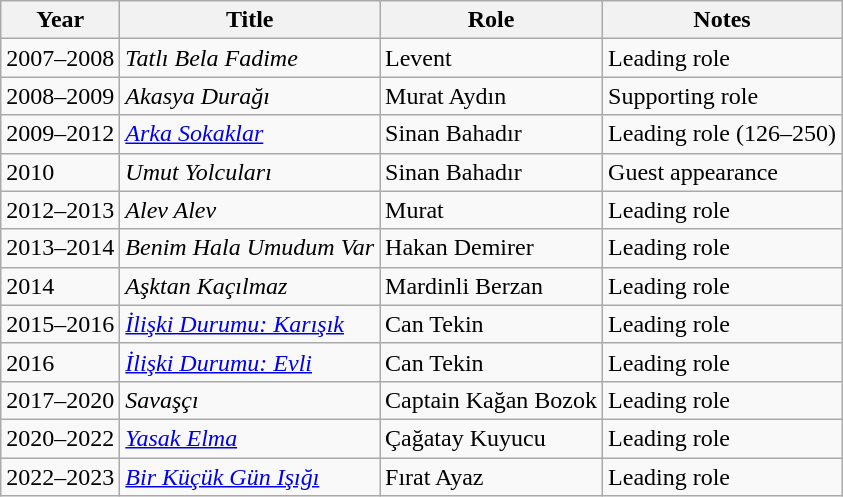<table class="wikitable sortable">
<tr>
<th>Year</th>
<th>Title</th>
<th>Role</th>
<th>Notes</th>
</tr>
<tr>
<td>2007–2008</td>
<td><em>Tatlı Bela Fadime</em></td>
<td>Levent</td>
<td>Leading role</td>
</tr>
<tr>
<td>2008–2009</td>
<td><em>Akasya Durağı</em></td>
<td>Murat Aydın</td>
<td>Supporting role</td>
</tr>
<tr>
<td>2009–2012</td>
<td><em><a href='#'>Arka Sokaklar</a></em></td>
<td>Sinan Bahadır</td>
<td>Leading role (126–250)</td>
</tr>
<tr>
<td>2010</td>
<td><em>Umut Yolcuları</em></td>
<td>Sinan Bahadır</td>
<td>Guest appearance</td>
</tr>
<tr>
<td>2012–2013</td>
<td><em>Alev Alev</em></td>
<td>Murat</td>
<td>Leading role</td>
</tr>
<tr>
<td>2013–2014</td>
<td><em>Benim Hala Umudum Var</em></td>
<td>Hakan Demirer</td>
<td>Leading role</td>
</tr>
<tr>
<td>2014</td>
<td><em>Aşktan Kaçılmaz</em></td>
<td>Mardinli Berzan</td>
<td>Leading role</td>
</tr>
<tr>
<td>2015–2016</td>
<td><em><a href='#'>İlişki Durumu: Karışık</a></em></td>
<td>Can Tekin</td>
<td>Leading role</td>
</tr>
<tr>
<td>2016</td>
<td><em><a href='#'>İlişki Durumu: Evli</a></em></td>
<td>Can Tekin</td>
<td>Leading role</td>
</tr>
<tr>
<td>2017–2020</td>
<td><em>Savaşçı</em></td>
<td>Captain Kağan Bozok</td>
<td>Leading role</td>
</tr>
<tr>
<td>2020–2022</td>
<td><em><a href='#'>Yasak Elma</a></em></td>
<td>Çağatay Kuyucu</td>
<td>Leading role</td>
</tr>
<tr>
<td>2022–2023</td>
<td><em><a href='#'>Bir Küçük Gün Işığı</a></em></td>
<td>Fırat Ayaz</td>
<td>Leading role</td>
</tr>
</table>
